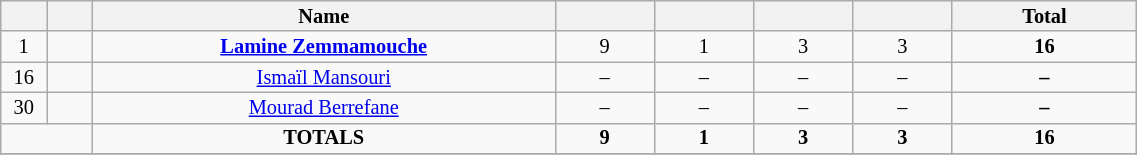<table class="wikitable sortable alternance"  style="font-size:85%; text-align:center; line-height:14px; width:60%;">
<tr>
<th width=15></th>
<th width=15></th>
<th width=210>Name</th>
<th width=40></th>
<th width=40></th>
<th width=40></th>
<th width=40></th>
<th width=80>Total</th>
</tr>
<tr>
<td>1</td>
<td></td>
<td><strong><a href='#'>Lamine Zemmamouche</a></strong></td>
<td>9</td>
<td>1</td>
<td>3</td>
<td>3</td>
<td><strong>16</strong></td>
</tr>
<tr>
<td>16</td>
<td></td>
<td><a href='#'>Ismaïl Mansouri</a></td>
<td>–</td>
<td>–</td>
<td>–</td>
<td>–</td>
<td><strong>–</strong></td>
</tr>
<tr>
<td>30</td>
<td></td>
<td><a href='#'>Mourad Berrefane</a></td>
<td>–</td>
<td>–</td>
<td>–</td>
<td>–</td>
<td><strong>–</strong></td>
</tr>
<tr>
<td colspan="2"></td>
<td><strong>TOTALS</strong></td>
<td><strong>9</strong></td>
<td><strong>1</strong></td>
<td><strong>3</strong></td>
<td><strong>3</strong></td>
<td><strong>16</strong></td>
</tr>
<tr>
</tr>
</table>
